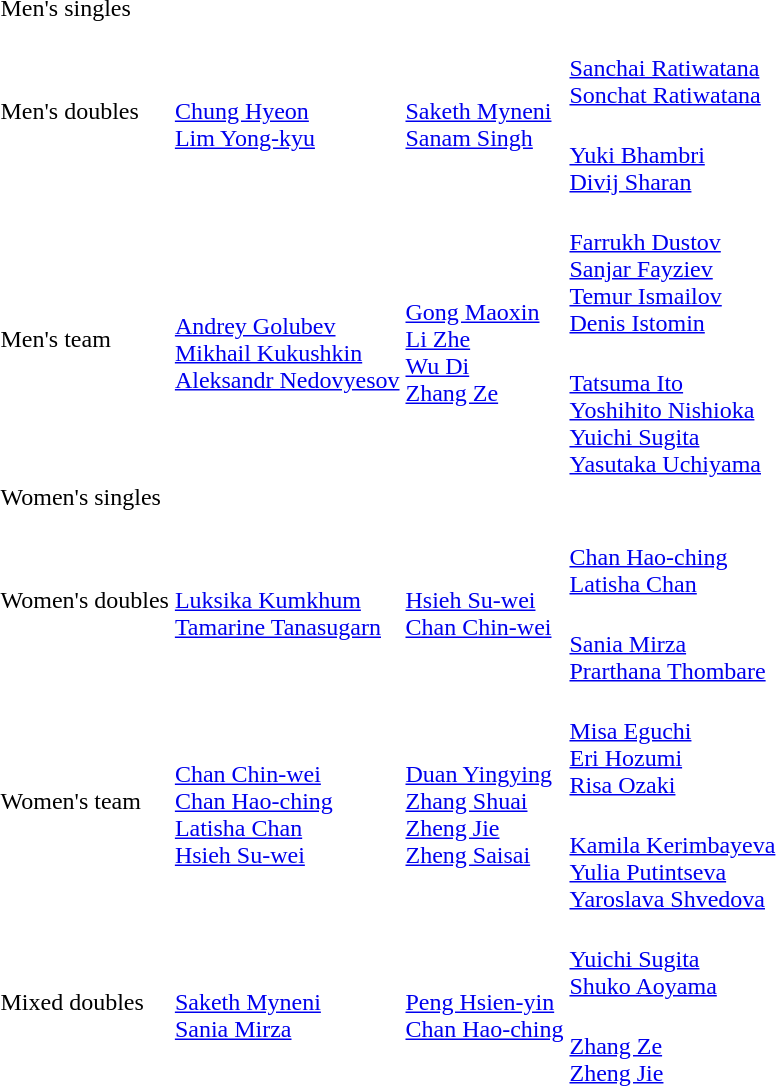<table>
<tr>
<td rowspan=2>Men's singles<br></td>
<td rowspan=2></td>
<td rowspan=2></td>
<td></td>
</tr>
<tr>
<td></td>
</tr>
<tr>
<td rowspan=2>Men's doubles<br></td>
<td rowspan=2><br><a href='#'>Chung Hyeon</a><br><a href='#'>Lim Yong-kyu</a></td>
<td rowspan=2><br><a href='#'>Saketh Myneni</a><br><a href='#'>Sanam Singh</a></td>
<td><br><a href='#'>Sanchai Ratiwatana</a><br><a href='#'>Sonchat Ratiwatana</a></td>
</tr>
<tr>
<td><br><a href='#'>Yuki Bhambri</a><br><a href='#'>Divij Sharan</a></td>
</tr>
<tr>
<td rowspan=2>Men's team<br></td>
<td rowspan=2><br><a href='#'>Andrey Golubev</a><br><a href='#'>Mikhail Kukushkin</a><br><a href='#'>Aleksandr Nedovyesov</a></td>
<td rowspan=2><br><a href='#'>Gong Maoxin</a><br><a href='#'>Li Zhe</a><br><a href='#'>Wu Di</a><br><a href='#'>Zhang Ze</a></td>
<td><br><a href='#'>Farrukh Dustov</a><br><a href='#'>Sanjar Fayziev</a><br><a href='#'>Temur Ismailov</a><br><a href='#'>Denis Istomin</a></td>
</tr>
<tr>
<td><br><a href='#'>Tatsuma Ito</a><br><a href='#'>Yoshihito Nishioka</a><br><a href='#'>Yuichi Sugita</a><br><a href='#'>Yasutaka Uchiyama</a></td>
</tr>
<tr>
<td rowspan=2>Women's singles<br></td>
<td rowspan=2></td>
<td rowspan=2></td>
<td></td>
</tr>
<tr>
<td></td>
</tr>
<tr>
<td rowspan=2>Women's doubles<br></td>
<td rowspan=2><br><a href='#'>Luksika Kumkhum</a><br><a href='#'>Tamarine Tanasugarn</a></td>
<td rowspan=2><br><a href='#'>Hsieh Su-wei</a><br><a href='#'>Chan Chin-wei</a></td>
<td><br><a href='#'>Chan Hao-ching</a><br><a href='#'>Latisha Chan</a></td>
</tr>
<tr>
<td><br><a href='#'>Sania Mirza</a><br><a href='#'>Prarthana Thombare</a></td>
</tr>
<tr>
<td rowspan=2>Women's team<br></td>
<td rowspan=2><br><a href='#'>Chan Chin-wei</a><br><a href='#'>Chan Hao-ching</a><br><a href='#'>Latisha Chan</a><br><a href='#'>Hsieh Su-wei</a></td>
<td rowspan=2><br><a href='#'>Duan Yingying</a><br><a href='#'>Zhang Shuai</a><br><a href='#'>Zheng Jie</a><br><a href='#'>Zheng Saisai</a></td>
<td><br><a href='#'>Misa Eguchi</a><br><a href='#'>Eri Hozumi</a><br><a href='#'>Risa Ozaki</a></td>
</tr>
<tr>
<td><br><a href='#'>Kamila Kerimbayeva</a><br><a href='#'>Yulia Putintseva</a><br><a href='#'>Yaroslava Shvedova</a></td>
</tr>
<tr>
<td rowspan=2>Mixed doubles<br></td>
<td rowspan=2><br><a href='#'>Saketh Myneni</a><br><a href='#'>Sania Mirza</a></td>
<td rowspan=2><br><a href='#'>Peng Hsien-yin</a><br><a href='#'>Chan Hao-ching</a></td>
<td><br><a href='#'>Yuichi Sugita</a><br><a href='#'>Shuko Aoyama</a></td>
</tr>
<tr>
<td><br><a href='#'>Zhang Ze</a><br><a href='#'>Zheng Jie</a></td>
</tr>
</table>
